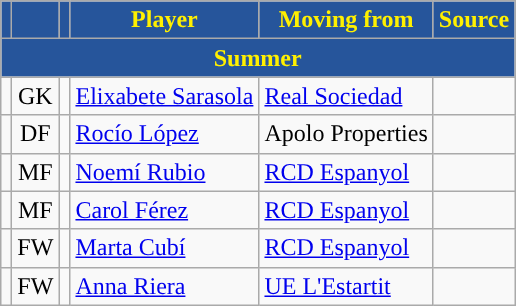<table class="wikitable plainrowheaders sortable" style="text-align:center">
<tr>
<th style="background:#26559B; color:#FFF000; "></th>
<th style="background:#26559B; color:#FFF000; "></th>
<th style="background:#26559B; color:#FFF000; "></th>
<th style="background:#26559B; color:#FFF000; ">Player</th>
<th style="background:#26559B; color:#FFF000; ">Moving from</th>
<th style="background:#26559B; color:#FFF000; ">Source</th>
</tr>
<tr>
<th colspan="6" style="background:#26559B; color:#FFF000; ">Summer</th>
</tr>
<tr>
<td></td>
<td>GK</td>
<td></td>
<td align="left"><a href='#'>Elixabete Sarasola</a></td>
<td align="left"><a href='#'>Real Sociedad</a></td>
<td></td>
</tr>
<tr>
<td></td>
<td>DF</td>
<td></td>
<td align="left"><a href='#'>Rocío López</a></td>
<td align="left">Apolo Properties</td>
<td></td>
</tr>
<tr>
<td></td>
<td>MF</td>
<td></td>
<td align="left"><a href='#'>Noemí Rubio</a></td>
<td align="left"><a href='#'>RCD Espanyol</a></td>
<td></td>
</tr>
<tr>
<td></td>
<td>MF</td>
<td></td>
<td align="left"><a href='#'>Carol Férez</a></td>
<td align="left"><a href='#'>RCD Espanyol</a></td>
<td></td>
</tr>
<tr>
<td></td>
<td>FW</td>
<td></td>
<td align="left"><a href='#'>Marta Cubí</a></td>
<td align="left"><a href='#'>RCD Espanyol</a></td>
<td></td>
</tr>
<tr>
<td></td>
<td>FW</td>
<td></td>
<td align="left"><a href='#'>Anna Riera</a></td>
<td align="left"><a href='#'>UE L'Estartit</a></td>
<td></td>
</tr>
</table>
